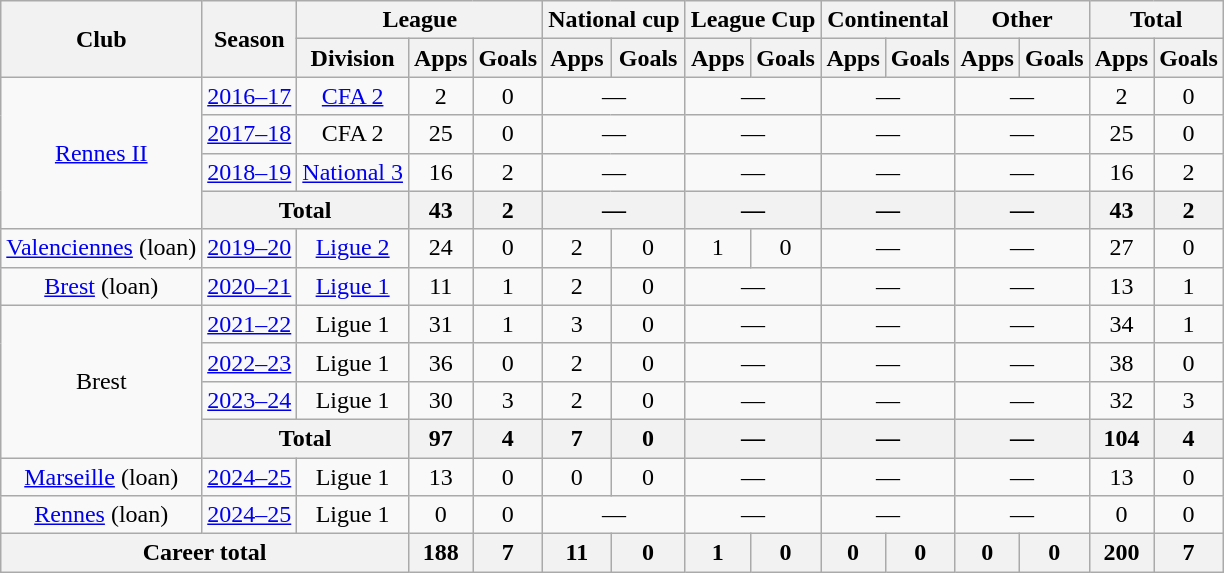<table class="wikitable" style="text-align:center">
<tr>
<th rowspan="2">Club</th>
<th rowspan="2">Season</th>
<th colspan="3">League</th>
<th colspan="2">National cup</th>
<th colspan="2">League Cup</th>
<th colspan="2">Continental</th>
<th colspan="2">Other</th>
<th colspan="2">Total</th>
</tr>
<tr>
<th>Division</th>
<th>Apps</th>
<th>Goals</th>
<th>Apps</th>
<th>Goals</th>
<th>Apps</th>
<th>Goals</th>
<th>Apps</th>
<th>Goals</th>
<th>Apps</th>
<th>Goals</th>
<th>Apps</th>
<th>Goals</th>
</tr>
<tr>
<td rowspan="4"><a href='#'>Rennes II</a></td>
<td><a href='#'>2016–17</a></td>
<td><a href='#'>CFA 2</a></td>
<td>2</td>
<td>0</td>
<td colspan="2">—</td>
<td colspan="2">—</td>
<td colspan="2">—</td>
<td colspan="2">—</td>
<td>2</td>
<td>0</td>
</tr>
<tr>
<td><a href='#'>2017–18</a></td>
<td>CFA 2</td>
<td>25</td>
<td>0</td>
<td colspan="2">—</td>
<td colspan="2">—</td>
<td colspan="2">—</td>
<td colspan="2">—</td>
<td>25</td>
<td>0</td>
</tr>
<tr>
<td><a href='#'>2018–19</a></td>
<td><a href='#'>National 3</a></td>
<td>16</td>
<td>2</td>
<td colspan="2">—</td>
<td colspan="2">—</td>
<td colspan="2">—</td>
<td colspan="2">—</td>
<td>16</td>
<td>2</td>
</tr>
<tr>
<th colspan="2">Total</th>
<th>43</th>
<th>2</th>
<th colspan="2">—</th>
<th colspan="2">—</th>
<th colspan="2">—</th>
<th colspan="2">—</th>
<th>43</th>
<th>2</th>
</tr>
<tr>
<td><a href='#'>Valenciennes</a> (loan)</td>
<td><a href='#'>2019–20</a></td>
<td><a href='#'>Ligue 2</a></td>
<td>24</td>
<td>0</td>
<td>2</td>
<td>0</td>
<td>1</td>
<td>0</td>
<td colspan="2">—</td>
<td colspan="2">—</td>
<td>27</td>
<td>0</td>
</tr>
<tr>
<td><a href='#'>Brest</a> (loan)</td>
<td><a href='#'>2020–21</a></td>
<td><a href='#'>Ligue 1</a></td>
<td>11</td>
<td>1</td>
<td>2</td>
<td>0</td>
<td colspan="2">—</td>
<td colspan="2">—</td>
<td colspan="2">—</td>
<td>13</td>
<td>1</td>
</tr>
<tr>
<td rowspan="4">Brest</td>
<td><a href='#'>2021–22</a></td>
<td>Ligue 1</td>
<td>31</td>
<td>1</td>
<td>3</td>
<td>0</td>
<td colspan="2">—</td>
<td colspan="2">—</td>
<td colspan="2">—</td>
<td>34</td>
<td>1</td>
</tr>
<tr>
<td><a href='#'>2022–23</a></td>
<td>Ligue 1</td>
<td>36</td>
<td>0</td>
<td>2</td>
<td>0</td>
<td colspan="2">—</td>
<td colspan="2">—</td>
<td colspan="2">—</td>
<td>38</td>
<td>0</td>
</tr>
<tr>
<td><a href='#'>2023–24</a></td>
<td>Ligue 1</td>
<td>30</td>
<td>3</td>
<td>2</td>
<td>0</td>
<td colspan="2">—</td>
<td colspan="2">—</td>
<td colspan="2">—</td>
<td>32</td>
<td>3</td>
</tr>
<tr>
<th colspan="2">Total</th>
<th>97</th>
<th>4</th>
<th>7</th>
<th>0</th>
<th colspan="2">—</th>
<th colspan="2">—</th>
<th colspan="2">—</th>
<th>104</th>
<th>4</th>
</tr>
<tr>
<td><a href='#'>Marseille</a> (loan)</td>
<td><a href='#'>2024–25</a></td>
<td>Ligue 1</td>
<td>13</td>
<td>0</td>
<td>0</td>
<td>0</td>
<td colspan="2">—</td>
<td colspan="2">—</td>
<td colspan="2">—</td>
<td>13</td>
<td>0</td>
</tr>
<tr>
<td><a href='#'>Rennes</a> (loan)</td>
<td><a href='#'>2024–25</a></td>
<td>Ligue 1</td>
<td>0</td>
<td>0</td>
<td colspan="2">—</td>
<td colspan="2">—</td>
<td colspan="2">—</td>
<td colspan="2">—</td>
<td>0</td>
<td>0</td>
</tr>
<tr>
<th colspan="3">Career total</th>
<th>188</th>
<th>7</th>
<th>11</th>
<th>0</th>
<th>1</th>
<th>0</th>
<th>0</th>
<th>0</th>
<th>0</th>
<th>0</th>
<th>200</th>
<th>7</th>
</tr>
</table>
